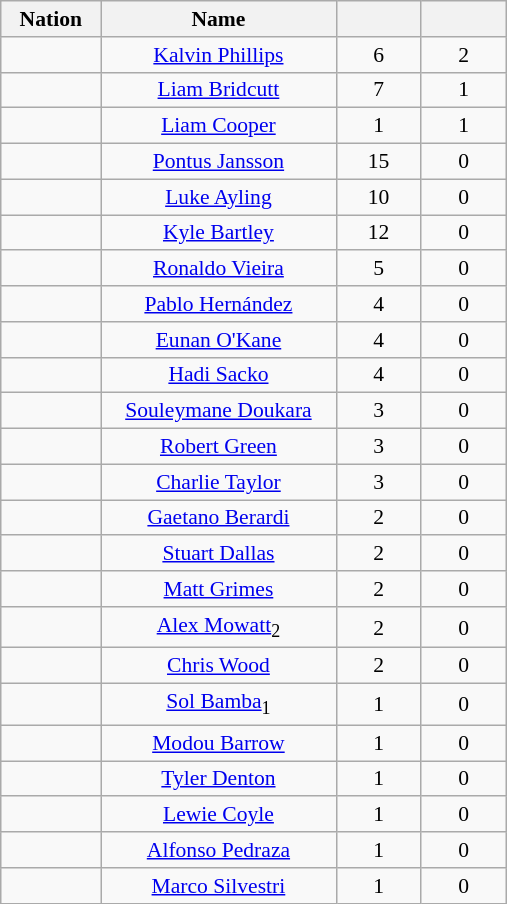<table class="wikitable" style="font-size: 90%; text-align: center;">
<tr>
<th width=60>Nation</th>
<th width=150>Name</th>
<th width=50></th>
<th width=50></th>
</tr>
<tr>
<td></td>
<td><a href='#'>Kalvin Phillips</a></td>
<td>6</td>
<td>2</td>
</tr>
<tr>
<td></td>
<td><a href='#'>Liam Bridcutt</a></td>
<td>7</td>
<td>1</td>
</tr>
<tr>
<td></td>
<td><a href='#'>Liam Cooper</a></td>
<td>1</td>
<td>1</td>
</tr>
<tr>
<td></td>
<td><a href='#'>Pontus Jansson</a></td>
<td>15</td>
<td>0</td>
</tr>
<tr>
<td></td>
<td><a href='#'>Luke Ayling</a></td>
<td>10</td>
<td>0</td>
</tr>
<tr>
<td></td>
<td><a href='#'>Kyle Bartley</a></td>
<td>12</td>
<td>0</td>
</tr>
<tr>
<td></td>
<td><a href='#'>Ronaldo Vieira</a></td>
<td>5</td>
<td>0</td>
</tr>
<tr>
<td></td>
<td><a href='#'>Pablo Hernández</a></td>
<td>4</td>
<td>0</td>
</tr>
<tr>
<td></td>
<td><a href='#'>Eunan O'Kane</a></td>
<td>4</td>
<td>0</td>
</tr>
<tr>
<td></td>
<td><a href='#'>Hadi Sacko</a></td>
<td>4</td>
<td>0</td>
</tr>
<tr>
<td></td>
<td><a href='#'>Souleymane Doukara</a></td>
<td>3</td>
<td>0</td>
</tr>
<tr>
<td></td>
<td><a href='#'>Robert Green</a></td>
<td>3</td>
<td>0</td>
</tr>
<tr>
<td></td>
<td><a href='#'>Charlie Taylor</a></td>
<td>3</td>
<td>0</td>
</tr>
<tr>
<td></td>
<td><a href='#'>Gaetano Berardi</a></td>
<td>2</td>
<td>0</td>
</tr>
<tr>
<td></td>
<td><a href='#'>Stuart Dallas</a></td>
<td>2</td>
<td>0</td>
</tr>
<tr>
<td></td>
<td><a href='#'>Matt Grimes</a></td>
<td>2</td>
<td>0</td>
</tr>
<tr>
<td></td>
<td><a href='#'>Alex Mowatt</a><sub>2</sub></td>
<td>2</td>
<td>0</td>
</tr>
<tr>
<td></td>
<td><a href='#'>Chris Wood</a></td>
<td>2</td>
<td>0</td>
</tr>
<tr>
<td></td>
<td><a href='#'>Sol Bamba</a><sub>1</sub></td>
<td>1</td>
<td>0</td>
</tr>
<tr>
<td></td>
<td><a href='#'>Modou Barrow</a></td>
<td>1</td>
<td>0</td>
</tr>
<tr>
<td></td>
<td><a href='#'>Tyler Denton</a></td>
<td>1</td>
<td>0</td>
</tr>
<tr>
<td></td>
<td><a href='#'>Lewie Coyle</a></td>
<td>1</td>
<td>0</td>
</tr>
<tr>
<td></td>
<td><a href='#'>Alfonso Pedraza</a></td>
<td>1</td>
<td>0</td>
</tr>
<tr>
<td></td>
<td><a href='#'>Marco Silvestri</a></td>
<td>1</td>
<td>0</td>
</tr>
</table>
